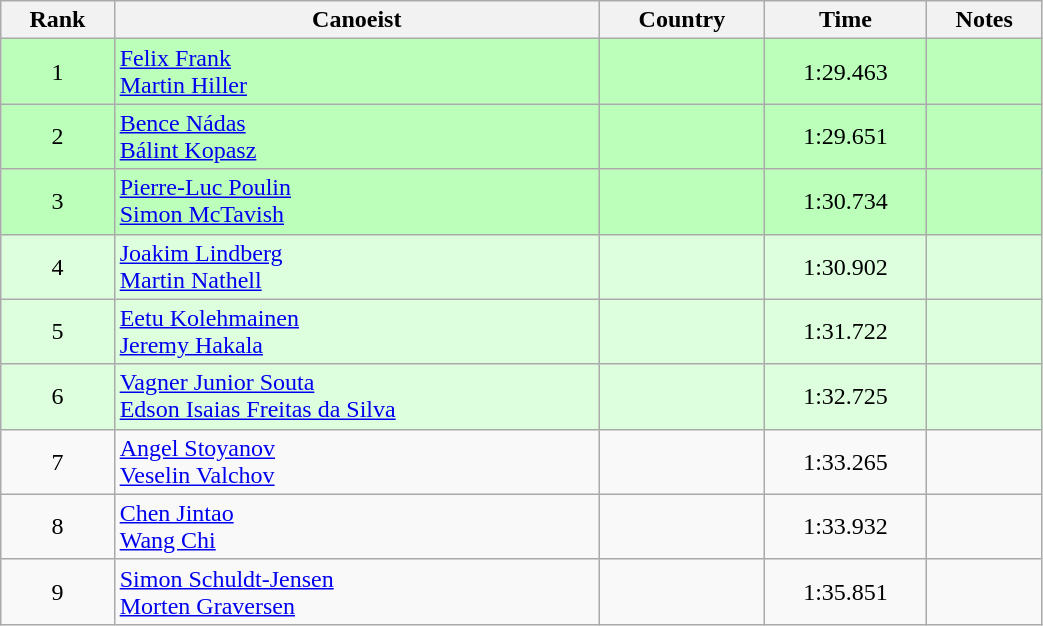<table class="wikitable" style="text-align:center;width: 55%">
<tr>
<th>Rank</th>
<th>Canoeist</th>
<th>Country</th>
<th>Time</th>
<th>Notes</th>
</tr>
<tr bgcolor=bbffbb>
<td>1</td>
<td align="left"><a href='#'>Felix Frank</a><br><a href='#'>Martin Hiller</a></td>
<td align="left"></td>
<td>1:29.463</td>
<td></td>
</tr>
<tr bgcolor=bbffbb>
<td>2</td>
<td align="left"><a href='#'>Bence Nádas</a><br><a href='#'>Bálint Kopasz</a></td>
<td align="left"></td>
<td>1:29.651</td>
<td></td>
</tr>
<tr bgcolor=bbffbb>
<td>3</td>
<td align="left"><a href='#'>Pierre-Luc Poulin</a><br><a href='#'>Simon McTavish</a></td>
<td align="left"></td>
<td>1:30.734</td>
<td></td>
</tr>
<tr bgcolor=ddffdd>
<td>4</td>
<td align="left"><a href='#'>Joakim Lindberg</a><br><a href='#'>Martin Nathell</a></td>
<td align="left"></td>
<td>1:30.902</td>
<td></td>
</tr>
<tr bgcolor=ddffdd>
<td>5</td>
<td align="left"><a href='#'>Eetu Kolehmainen</a><br><a href='#'>Jeremy Hakala</a></td>
<td align="left"></td>
<td>1:31.722</td>
<td></td>
</tr>
<tr bgcolor=ddffdd>
<td>6</td>
<td align="left"><a href='#'>Vagner Junior Souta</a><br><a href='#'>Edson Isaias Freitas da Silva</a></td>
<td align="left"></td>
<td>1:32.725</td>
<td></td>
</tr>
<tr>
<td>7</td>
<td align="left"><a href='#'>Angel Stoyanov</a><br><a href='#'>Veselin Valchov</a></td>
<td align="left"></td>
<td>1:33.265</td>
<td></td>
</tr>
<tr>
<td>8</td>
<td align="left"><a href='#'>Chen Jintao</a><br><a href='#'>Wang Chi</a></td>
<td align="left"></td>
<td>1:33.932</td>
<td></td>
</tr>
<tr>
<td>9</td>
<td align="left"><a href='#'>Simon Schuldt-Jensen</a><br><a href='#'>Morten Graversen</a></td>
<td align="left"></td>
<td>1:35.851</td>
<td></td>
</tr>
</table>
